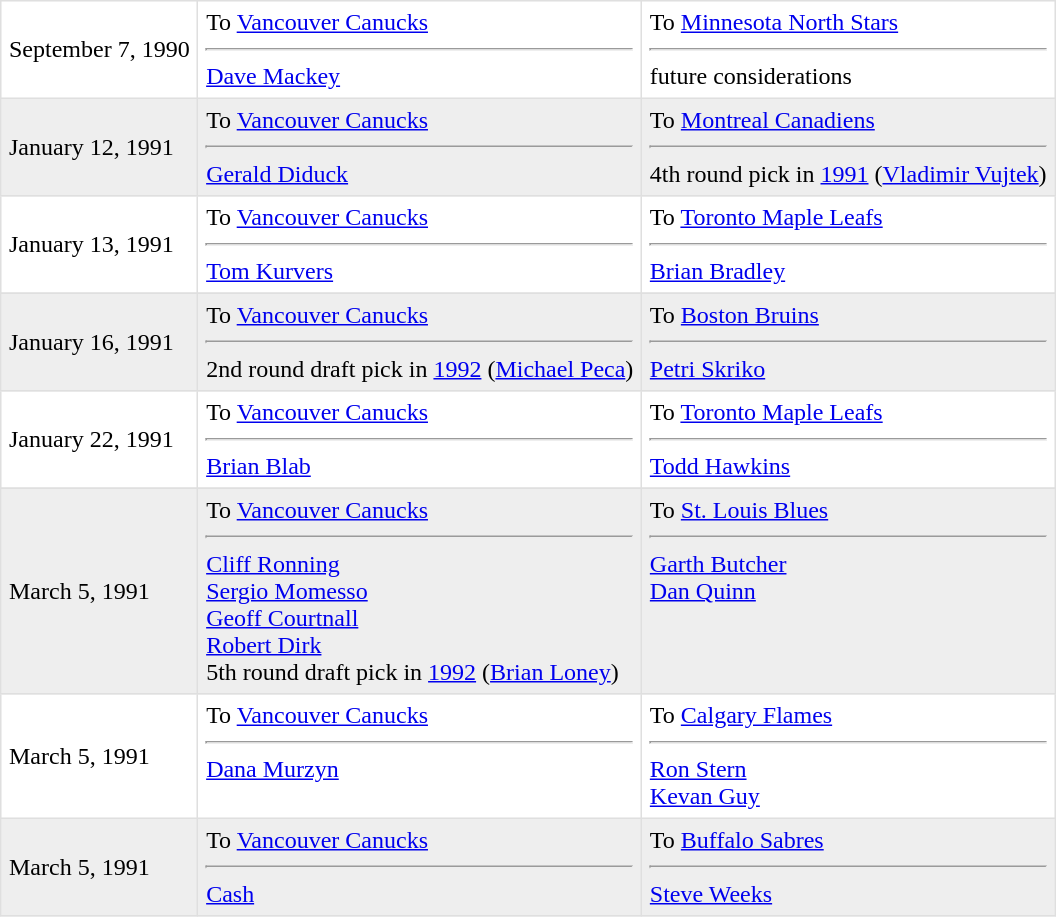<table border=1 style="border-collapse:collapse" bordercolor="#DFDFDF"  cellpadding="5">
<tr>
<td>September 7, 1990</td>
<td valign="top">To <a href='#'>Vancouver Canucks</a> <hr> <a href='#'>Dave Mackey</a></td>
<td valign="top">To <a href='#'>Minnesota North Stars</a> <hr> future considerations</td>
</tr>
<tr |- bgcolor="#eeeeee">
<td>January 12, 1991</td>
<td valign="top">To <a href='#'>Vancouver Canucks</a> <hr> <a href='#'>Gerald Diduck</a></td>
<td valign="top">To <a href='#'>Montreal Canadiens</a> <hr> 4th round pick in <a href='#'>1991</a> (<a href='#'>Vladimir Vujtek</a>)</td>
</tr>
<tr>
<td>January 13, 1991</td>
<td valign="top">To <a href='#'>Vancouver Canucks</a> <hr> <a href='#'>Tom Kurvers</a></td>
<td valign="top">To <a href='#'>Toronto Maple Leafs</a> <hr> <a href='#'>Brian Bradley</a></td>
</tr>
<tr>
</tr>
<tr bgcolor="#eeeeee">
<td>January 16, 1991</td>
<td valign="top">To  <a href='#'>Vancouver Canucks</a> <hr> 2nd round draft pick in <a href='#'>1992</a> (<a href='#'>Michael Peca</a>)</td>
<td valign="top">To  <a href='#'>Boston Bruins</a> <hr> <a href='#'>Petri Skriko</a></td>
</tr>
<tr>
<td>January 22, 1991</td>
<td valign="top">To <a href='#'>Vancouver Canucks</a> <hr> <a href='#'>Brian Blab</a></td>
<td valign="top">To <a href='#'>Toronto Maple Leafs</a> <hr> <a href='#'>Todd Hawkins</a></td>
</tr>
<tr>
</tr>
<tr bgcolor="#eeeeee">
<td>March 5, 1991</td>
<td valign="top">To  <a href='#'>Vancouver Canucks</a> <hr> <a href='#'>Cliff Ronning</a><br><a href='#'>Sergio Momesso</a><br><a href='#'>Geoff Courtnall</a><br><a href='#'>Robert Dirk</a><br>5th round draft pick in <a href='#'>1992</a> (<a href='#'>Brian Loney</a>)</td>
<td valign="top">To  <a href='#'>St. Louis Blues</a> <hr> <a href='#'>Garth Butcher</a><br><a href='#'>Dan Quinn</a></td>
</tr>
<tr>
<td>March 5, 1991</td>
<td valign="top">To <a href='#'>Vancouver Canucks</a> <hr> <a href='#'>Dana Murzyn</a></td>
<td valign="top">To <a href='#'>Calgary Flames</a> <hr> <a href='#'>Ron Stern</a><br><a href='#'>Kevan Guy</a></td>
</tr>
<tr bgcolor="#eeeeee">
<td>March 5, 1991</td>
<td valign="top">To <a href='#'>Vancouver Canucks</a> <hr> <a href='#'>Cash</a></td>
<td valign="top">To <a href='#'>Buffalo Sabres</a> <hr> <a href='#'>Steve Weeks</a></td>
</tr>
</table>
